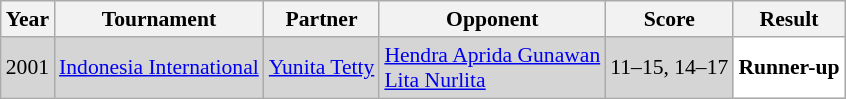<table class="sortable wikitable" style="font-size: 90%">
<tr>
<th>Year</th>
<th>Tournament</th>
<th>Partner</th>
<th>Opponent</th>
<th>Score</th>
<th>Result</th>
</tr>
<tr style="background:#D5D5D5">
<td align="center">2001</td>
<td align="left"><a href='#'>Indonesia International</a></td>
<td align="left"> <a href='#'>Yunita Tetty</a></td>
<td align="left"> <a href='#'>Hendra Aprida Gunawan</a> <br>  <a href='#'>Lita Nurlita</a></td>
<td align="left">11–15, 14–17</td>
<td style="text-align:left; background:white"> <strong>Runner-up</strong></td>
</tr>
</table>
